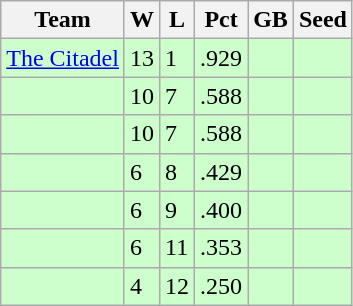<table class="wikitable">
<tr>
<th>Team</th>
<th>W</th>
<th>L</th>
<th>Pct</th>
<th>GB</th>
<th>Seed</th>
</tr>
<tr bgcolor="#ccffcc">
<td><a href='#'>The Citadel</a></td>
<td>13</td>
<td>1</td>
<td>.929</td>
<td></td>
<td></td>
</tr>
<tr bgcolor="#ccffcc">
<td></td>
<td>10</td>
<td>7</td>
<td>.588</td>
<td></td>
<td></td>
</tr>
<tr bgcolor="#ccffcc">
<td></td>
<td>10</td>
<td>7</td>
<td>.588</td>
<td></td>
<td></td>
</tr>
<tr bgcolor="#ccffcc">
<td></td>
<td>6</td>
<td>8</td>
<td>.429</td>
<td></td>
<td></td>
</tr>
<tr bgcolor="#ccffcc">
<td></td>
<td>6</td>
<td>9</td>
<td>.400</td>
<td></td>
<td></td>
</tr>
<tr bgcolor="#ccffcc">
<td></td>
<td>6</td>
<td>11</td>
<td>.353</td>
<td></td>
<td></td>
</tr>
<tr bgcolor="#ccffcc">
<td></td>
<td>4</td>
<td>12</td>
<td>.250</td>
<td></td>
<td></td>
</tr>
</table>
